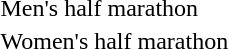<table>
<tr>
<td>Men's half marathon</td>
<td></td>
<td></td>
<td></td>
</tr>
<tr>
<td>Women's half marathon</td>
<td></td>
<td></td>
<td></td>
</tr>
</table>
